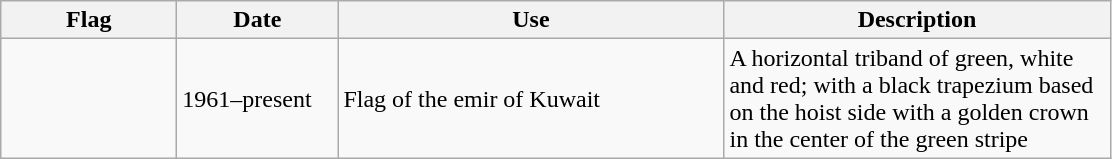<table class="wikitable">
<tr>
<th style="width:110px;">Flag</th>
<th style="width:100px;">Date</th>
<th style="width:250px;">Use</th>
<th style="width:250px;">Description</th>
</tr>
<tr>
<td></td>
<td>1961–present</td>
<td>Flag of the emir of Kuwait</td>
<td>A horizontal triband of green, white and red; with a black trapezium based on the hoist side with a golden crown in the center of the green stripe</td>
</tr>
</table>
